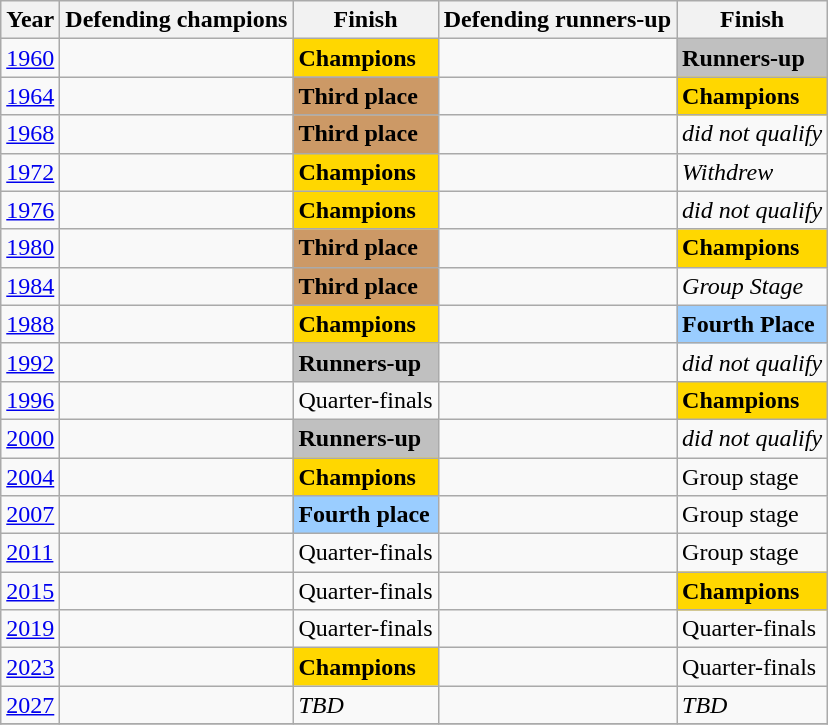<table class="wikitable sortable">
<tr>
<th>Year</th>
<th>Defending champions</th>
<th>Finish</th>
<th>Defending runners-up</th>
<th>Finish</th>
</tr>
<tr>
<td><a href='#'>1960</a></td>
<td></td>
<td bgcolor=Gold><strong>Champions</strong></td>
<td></td>
<td bgcolor=Silver><strong>Runners-up</strong></td>
</tr>
<tr>
<td><a href='#'>1964</a></td>
<td></td>
<td bgcolor=#cc9966><strong>Third place</strong></td>
<td></td>
<td bgcolor=Gold><strong>Champions</strong></td>
</tr>
<tr>
<td><a href='#'>1968</a></td>
<td></td>
<td bgcolor=#cc9966><strong>Third place</strong></td>
<td></td>
<td><em>did not qualify</em></td>
</tr>
<tr>
<td><a href='#'>1972</a></td>
<td></td>
<td bgcolor=Gold><strong>Champions</strong></td>
<td></td>
<td><em>Withdrew</em></td>
</tr>
<tr>
<td><a href='#'>1976</a></td>
<td></td>
<td bgcolor=Gold><strong>Champions</strong></td>
<td></td>
<td><em>did not qualify</em></td>
</tr>
<tr>
<td><a href='#'>1980</a></td>
<td></td>
<td bgcolor=#cc9966><strong>Third place</strong></td>
<td></td>
<td bgcolor=Gold><strong>Champions</strong></td>
</tr>
<tr>
<td><a href='#'>1984</a></td>
<td></td>
<td bgcolor=#cc9966><strong>Third place</strong></td>
<td></td>
<td><em>Group Stage</em></td>
</tr>
<tr>
<td><a href='#'>1988</a></td>
<td></td>
<td bgcolor=Gold><strong>Champions</strong></td>
<td></td>
<td bgcolor="#9acdff"><strong>Fourth Place</strong></td>
</tr>
<tr>
<td><a href='#'>1992</a></td>
<td></td>
<td bgcolor=Silver><strong>Runners-up</strong></td>
<td></td>
<td><em>did not qualify</em></td>
</tr>
<tr>
<td><a href='#'>1996</a></td>
<td></td>
<td>Quarter-finals</td>
<td></td>
<td bgcolor=Gold><strong>Champions</strong></td>
</tr>
<tr>
<td><a href='#'>2000</a></td>
<td></td>
<td bgcolor=Silver><strong>Runners-up</strong></td>
<td></td>
<td><em>did not qualify</em></td>
</tr>
<tr>
<td><a href='#'>2004</a></td>
<td></td>
<td bgcolor=Gold><strong>Champions</strong></td>
<td></td>
<td>Group stage</td>
</tr>
<tr>
<td><a href='#'>2007</a></td>
<td></td>
<td bgcolor=#9acdff><strong>Fourth place</strong></td>
<td></td>
<td>Group stage</td>
</tr>
<tr>
<td><a href='#'>2011</a></td>
<td></td>
<td>Quarter-finals</td>
<td></td>
<td>Group stage</td>
</tr>
<tr>
<td><a href='#'>2015</a></td>
<td></td>
<td>Quarter-finals</td>
<td></td>
<td bgcolor=Gold><strong>Champions</strong></td>
</tr>
<tr>
<td><a href='#'>2019</a></td>
<td></td>
<td>Quarter-finals</td>
<td></td>
<td>Quarter-finals</td>
</tr>
<tr>
<td><a href='#'>2023</a></td>
<td></td>
<td bgcolor=Gold><strong>Champions</strong></td>
<td></td>
<td>Quarter-finals</td>
</tr>
<tr>
<td><a href='#'>2027</a></td>
<td></td>
<td><em>TBD</em></td>
<td></td>
<td><em>TBD</em></td>
</tr>
<tr>
</tr>
</table>
